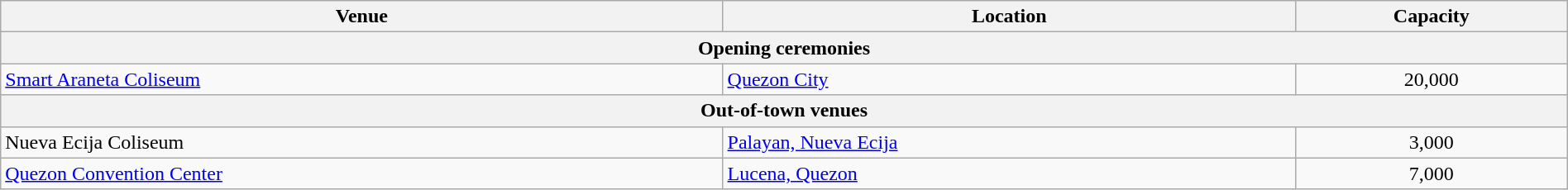<table class="wikitable" style="width:100%; text-align:left">
<tr>
<th>Venue</th>
<th>Location</th>
<th>Capacity</th>
</tr>
<tr>
<th colspan="3">Opening ceremonies</th>
</tr>
<tr>
<td><a href='#'>Smart Araneta Coliseum</a></td>
<td><a href='#'>Quezon City</a></td>
<td align=center>20,000</td>
</tr>
<tr>
<th colspan="3">Out-of-town venues</th>
</tr>
<tr>
<td>Nueva Ecija Coliseum</td>
<td><a href='#'>Palayan, Nueva Ecija</a></td>
<td align=center>3,000</td>
</tr>
<tr>
<td><a href='#'>Quezon Convention Center</a></td>
<td><a href='#'>Lucena, Quezon</a></td>
<td align=center>7,000</td>
</tr>
</table>
